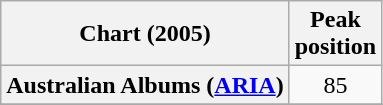<table class="wikitable sortable plainrowheaders" style="text-align:center">
<tr>
<th scope="col">Chart (2005)</th>
<th scope="col">Peak<br>position</th>
</tr>
<tr>
<th scope="row">Australian Albums (<a href='#'>ARIA</a>)</th>
<td>85</td>
</tr>
<tr>
</tr>
<tr>
</tr>
<tr>
</tr>
<tr>
</tr>
<tr>
</tr>
</table>
